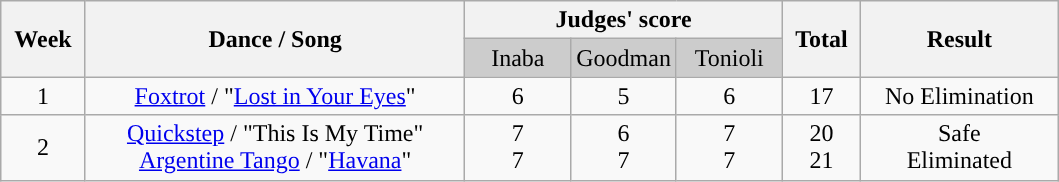<table class="wikitable" style="text-align:center;">
<tr style="text-align:center;">
<th rowspan="2" bgcolor="#CCCCCC" align="Center">Week</th>
<th rowspan="2" bgcolor="#CCCCCC" align="Center">Dance / Song</th>
<th colspan="3" bgcolor="#CCCCCC" align="Center">Judges' score</th>
<th rowspan="2">Total</th>
<th rowspan="2" bgcolor="#CCCCCC" align="Center">Result</th>
</tr>
<tr>
<td bgcolor="#CCCCCC" width="10%" align="center">Inaba</td>
<td bgcolor="#CCCCCC" width="10%" align="center">Goodman</td>
<td bgcolor="#CCCCCC" width="10%" align="center">Tonioli</td>
</tr>
<tr>
<td>1</td>
<td><a href='#'>Foxtrot</a> / "<a href='#'>Lost in Your Eyes</a>"</td>
<td>6</td>
<td>5</td>
<td>6</td>
<td>17</td>
<td>No Elimination</td>
</tr>
<tr>
<td>2</td>
<td><a href='#'>Quickstep</a> / "This Is My Time"<br><a href='#'>Argentine Tango</a> / "<a href='#'>Havana</a>"</td>
<td>7<br>7</td>
<td>6<br>7</td>
<td>7<br>7</td>
<td>20<br>21</td>
<td>Safe<br>Eliminated</td>
</tr>
</table>
